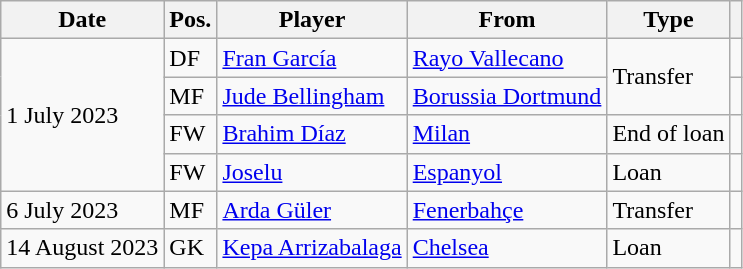<table class="wikitable">
<tr>
<th>Date</th>
<th>Pos.</th>
<th>Player</th>
<th>From</th>
<th>Type</th>
<th></th>
</tr>
<tr>
<td rowspan="4">1 July 2023</td>
<td>DF</td>
<td> <a href='#'>Fran García</a></td>
<td><a href='#'>Rayo Vallecano</a></td>
<td rowspan=2>Transfer</td>
<td align="center"></td>
</tr>
<tr>
<td>MF</td>
<td> <a href='#'>Jude Bellingham</a></td>
<td> <a href='#'>Borussia Dortmund</a></td>
<td align="center"></td>
</tr>
<tr>
<td>FW</td>
<td> <a href='#'>Brahim Díaz</a></td>
<td> <a href='#'>Milan</a></td>
<td>End of loan</td>
<td align="center"></td>
</tr>
<tr>
<td>FW</td>
<td> <a href='#'>Joselu</a></td>
<td><a href='#'>Espanyol</a></td>
<td>Loan</td>
<td align="center"></td>
</tr>
<tr>
<td>6 July 2023</td>
<td>MF</td>
<td> <a href='#'>Arda Güler</a></td>
<td> <a href='#'>Fenerbahçe</a></td>
<td>Transfer</td>
<td align="center"></td>
</tr>
<tr>
<td>14 August 2023</td>
<td>GK</td>
<td> <a href='#'>Kepa Arrizabalaga</a></td>
<td> <a href='#'>Chelsea</a></td>
<td>Loan</td>
<td align="center"></td>
</tr>
</table>
